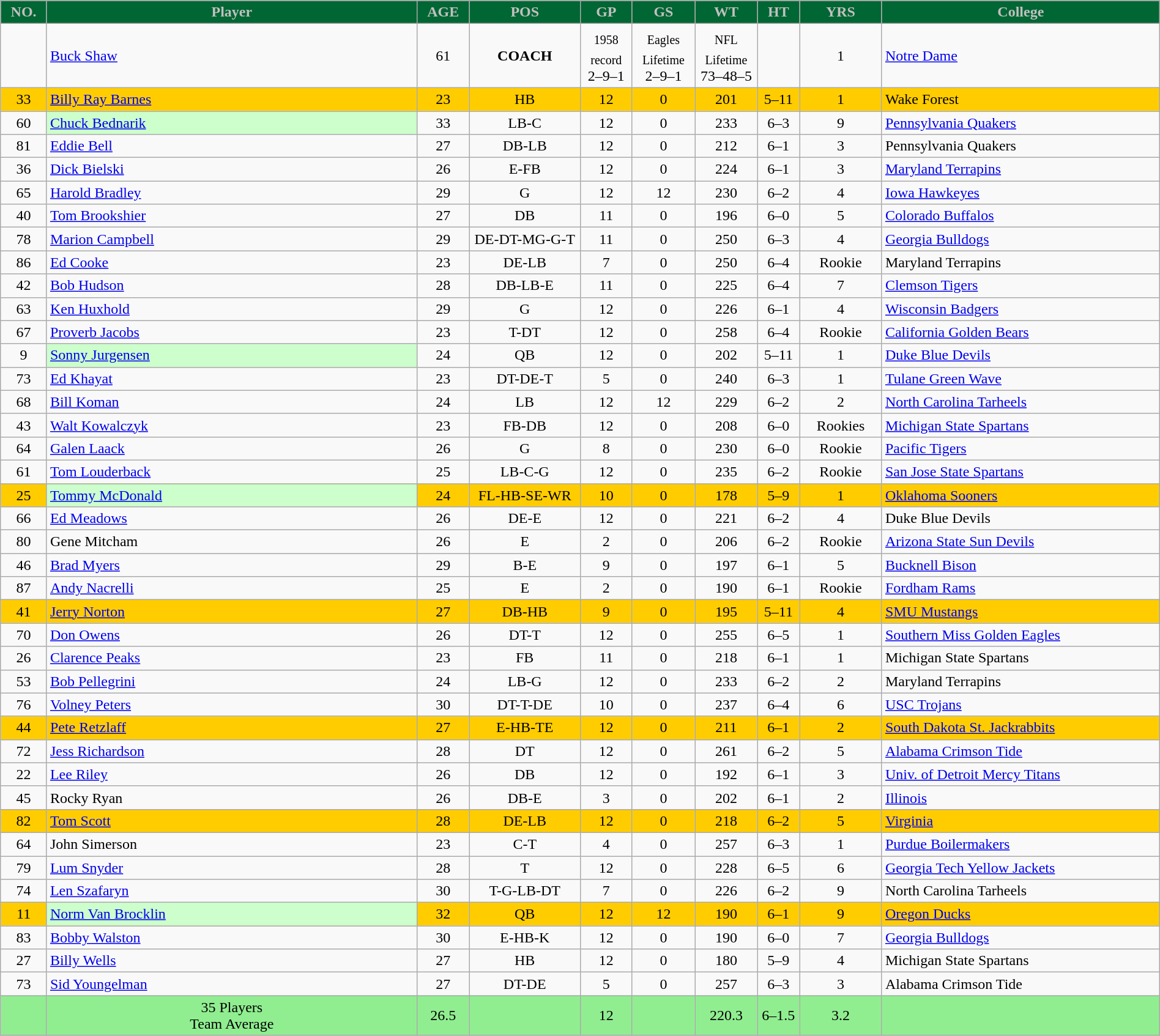<table class="wikitable sortable sortable" style="text-align:center; width:100%">
<tr>
<th width=2% style="color:silver; background-color:#006633">NO.</th>
<th width=20% style="color:silver; background-color:#006633">Player</th>
<th width=2% style="color:silver; background-color:#006633">AGE</th>
<th width=6% style="color:silver; background-color:#006633">POS</th>
<th width=2% style="color:silver; background-color:#006633">GP</th>
<th width=2% style="color:silver; background-color:#006633">GS</th>
<th width=2% style="color:silver; background-color:#006633">WT</th>
<th width=2% style="color:silver; background-color:#006633">HT</th>
<th width=4% style="color:silver; background-color:#006633">YRS</th>
<th width=15% style="color:silver; background-color:#006633">College</th>
</tr>
<tr>
<td></td>
<td align=left><a href='#'>Buck Shaw</a></td>
<td>61</td>
<td><strong>COACH</strong></td>
<td><sub>1958<br> record</sub><br>2–9–1</td>
<td><sub>Eagles <br>Lifetime</sub><br> 2–9–1</td>
<td><sub>NFL <br>Lifetime</sub><br> 73–48–5</td>
<td></td>
<td>1</td>
<td - align=left><a href='#'>Notre Dame</a></td>
</tr>
<tr bgcolor=#ffcc00>
<td>33</td>
<td - align=left><a href='#'>Billy Ray Barnes</a></td>
<td>23</td>
<td>HB</td>
<td>12</td>
<td>0</td>
<td>201</td>
<td>5–11</td>
<td>1</td>
<td - align=left>Wake Forest</td>
</tr>
<tr>
<td>60</td>
<td - align=left bgcolor=#CCFFCC><a href='#'>Chuck Bednarik</a></td>
<td>33</td>
<td>LB-C</td>
<td>12</td>
<td>0</td>
<td>233</td>
<td>6–3</td>
<td>9</td>
<td - align=left><a href='#'>Pennsylvania Quakers</a></td>
</tr>
<tr>
<td>81</td>
<td - align=left><a href='#'>Eddie Bell</a></td>
<td>27</td>
<td>DB-LB</td>
<td>12</td>
<td>0</td>
<td>212</td>
<td>6–1</td>
<td>3</td>
<td - align=left>Pennsylvania Quakers</td>
</tr>
<tr>
<td>36</td>
<td - align=left><a href='#'>Dick Bielski</a></td>
<td>26</td>
<td>E-FB</td>
<td>12</td>
<td>0</td>
<td>224</td>
<td>6–1</td>
<td>3</td>
<td - align=left><a href='#'>Maryland Terrapins</a></td>
</tr>
<tr>
<td>65</td>
<td - align=left><a href='#'>Harold Bradley</a></td>
<td>29</td>
<td>G</td>
<td>12</td>
<td>12</td>
<td>230</td>
<td>6–2</td>
<td>4</td>
<td - align=left><a href='#'>Iowa Hawkeyes</a></td>
</tr>
<tr>
<td>40</td>
<td - align=left><a href='#'>Tom Brookshier</a></td>
<td>27</td>
<td>DB</td>
<td>11</td>
<td>0</td>
<td>196</td>
<td>6–0</td>
<td>5</td>
<td - align=left><a href='#'>Colorado Buffalos</a></td>
</tr>
<tr>
<td>78</td>
<td - align=left><a href='#'>Marion Campbell</a></td>
<td>29</td>
<td>DE-DT-MG-G-T</td>
<td>11</td>
<td>0</td>
<td>250</td>
<td>6–3</td>
<td>4</td>
<td - align=left><a href='#'>Georgia Bulldogs</a></td>
</tr>
<tr>
<td>86</td>
<td - align=left><a href='#'>Ed Cooke</a></td>
<td>23</td>
<td>DE-LB</td>
<td>7</td>
<td>0</td>
<td>250</td>
<td>6–4</td>
<td>Rookie</td>
<td - align=left>Maryland Terrapins</td>
</tr>
<tr>
<td>42</td>
<td - align=left><a href='#'>Bob Hudson</a></td>
<td>28</td>
<td>DB-LB-E</td>
<td>11</td>
<td>0</td>
<td>225</td>
<td>6–4</td>
<td>7</td>
<td - align=left><a href='#'>Clemson Tigers</a></td>
</tr>
<tr align=center>
<td>63</td>
<td - align=left><a href='#'>Ken Huxhold</a></td>
<td>29</td>
<td>G</td>
<td>12</td>
<td>0</td>
<td>226</td>
<td>6–1</td>
<td>4</td>
<td - align=left><a href='#'>Wisconsin Badgers</a></td>
</tr>
<tr>
<td>67</td>
<td - align=left><a href='#'>Proverb Jacobs</a></td>
<td>23</td>
<td>T-DT</td>
<td>12</td>
<td>0</td>
<td>258</td>
<td>6–4</td>
<td>Rookie</td>
<td - align=left><a href='#'>California Golden Bears</a></td>
</tr>
<tr>
<td>9</td>
<td - align=left bgcolor=#CCFFCC><a href='#'>Sonny Jurgensen</a></td>
<td>24</td>
<td>QB</td>
<td>12</td>
<td>0</td>
<td>202</td>
<td>5–11</td>
<td>1</td>
<td - align=left><a href='#'>Duke Blue Devils</a></td>
</tr>
<tr>
<td>73</td>
<td - align=left><a href='#'>Ed Khayat</a></td>
<td>23</td>
<td>DT-DE-T</td>
<td>5</td>
<td>0</td>
<td>240</td>
<td>6–3</td>
<td>1</td>
<td - align=left><a href='#'>Tulane Green Wave</a></td>
</tr>
<tr align=center>
<td>68</td>
<td - align=left><a href='#'>Bill Koman</a></td>
<td>24</td>
<td>LB</td>
<td>12</td>
<td>12</td>
<td>229</td>
<td>6–2</td>
<td>2</td>
<td - align=left><a href='#'>North Carolina Tarheels</a></td>
</tr>
<tr>
<td>43</td>
<td style="text-align:left"><a href='#'>Walt Kowalczyk</a></td>
<td>23</td>
<td>FB-DB</td>
<td>12</td>
<td>0</td>
<td>208</td>
<td>6–0</td>
<td>Rookies</td>
<td - align=left><a href='#'>Michigan State Spartans</a></td>
</tr>
<tr>
<td>64</td>
<td - align=left><a href='#'>Galen Laack</a></td>
<td>26</td>
<td>G</td>
<td>8</td>
<td>0</td>
<td>230</td>
<td>6–0</td>
<td>Rookie</td>
<td - align=left><a href='#'>Pacific Tigers</a></td>
</tr>
<tr>
<td>61</td>
<td - align=left><a href='#'>Tom Louderback</a></td>
<td>25</td>
<td>LB-C-G</td>
<td>12</td>
<td>0</td>
<td>235</td>
<td>6–2</td>
<td>Rookie</td>
<td - align=left><a href='#'>San Jose State Spartans</a></td>
</tr>
<tr bgcolor=#ffcc00>
<td>25</td>
<td - align=left bgcolor=#CCFFCC><a href='#'>Tommy McDonald</a></td>
<td>24</td>
<td>FL-HB-SE-WR</td>
<td>10</td>
<td>0</td>
<td>178</td>
<td>5–9</td>
<td>1</td>
<td - align=left><a href='#'>Oklahoma Sooners</a></td>
</tr>
<tr>
<td>66</td>
<td - align=left><a href='#'>Ed Meadows</a></td>
<td>26</td>
<td>DE-E</td>
<td>12</td>
<td>0</td>
<td>221</td>
<td>6–2</td>
<td>4</td>
<td - align=left>Duke Blue Devils</td>
</tr>
<tr>
<td>80</td>
<td - align=left>Gene Mitcham</td>
<td>26</td>
<td>E</td>
<td>2</td>
<td>0</td>
<td>206</td>
<td>6–2</td>
<td>Rookie</td>
<td - align=left><a href='#'>Arizona State Sun Devils</a></td>
</tr>
<tr>
<td>46</td>
<td - align=left><a href='#'>Brad Myers</a></td>
<td>29</td>
<td>B-E</td>
<td>9</td>
<td>0</td>
<td>197</td>
<td>6–1</td>
<td>5</td>
<td - align=left><a href='#'>Bucknell Bison</a></td>
</tr>
<tr>
<td>87</td>
<td - align=left><a href='#'>Andy Nacrelli</a></td>
<td>25</td>
<td>E</td>
<td>2</td>
<td>0</td>
<td>190</td>
<td>6–1</td>
<td>Rookie</td>
<td - align=left><a href='#'>Fordham Rams</a></td>
</tr>
<tr bgcolor=#ffcc00>
<td>41</td>
<td - align=left><a href='#'>Jerry Norton</a></td>
<td>27</td>
<td>DB-HB</td>
<td>9</td>
<td>0</td>
<td>195</td>
<td>5–11</td>
<td>4</td>
<td - align=left><a href='#'>SMU Mustangs</a></td>
</tr>
<tr>
<td>70</td>
<td - align=left><a href='#'>Don Owens</a></td>
<td>26</td>
<td>DT-T</td>
<td>12</td>
<td>0</td>
<td>255</td>
<td>6–5</td>
<td>1</td>
<td - align=left><a href='#'>Southern Miss Golden Eagles</a></td>
</tr>
<tr>
<td>26</td>
<td - align=left><a href='#'>Clarence Peaks</a></td>
<td>23</td>
<td>FB</td>
<td>11</td>
<td>0</td>
<td>218</td>
<td>6–1</td>
<td>1</td>
<td - align=left>Michigan State Spartans</td>
</tr>
<tr>
<td>53</td>
<td - align=left><a href='#'>Bob Pellegrini</a></td>
<td>24</td>
<td>LB-G</td>
<td>12</td>
<td>0</td>
<td>233</td>
<td>6–2</td>
<td>2</td>
<td - align=left>Maryland Terrapins</td>
</tr>
<tr>
<td>76</td>
<td - align=left><a href='#'>Volney Peters</a></td>
<td>30</td>
<td>DT-T-DE</td>
<td>10</td>
<td>0</td>
<td>237</td>
<td>6–4</td>
<td>6</td>
<td - align=left><a href='#'>USC Trojans</a></td>
</tr>
<tr bgcolor=#ffcc00>
<td>44</td>
<td - align=left><a href='#'>Pete Retzlaff</a></td>
<td>27</td>
<td>E-HB-TE</td>
<td>12</td>
<td>0</td>
<td>211</td>
<td>6–1</td>
<td>2</td>
<td - align=left><a href='#'>South Dakota St. Jackrabbits</a></td>
</tr>
<tr>
<td>72</td>
<td - align=left><a href='#'>Jess Richardson</a></td>
<td>28</td>
<td>DT</td>
<td>12</td>
<td>0</td>
<td>261</td>
<td>6–2</td>
<td>5</td>
<td - align=left><a href='#'>Alabama Crimson Tide</a></td>
</tr>
<tr>
<td>22</td>
<td - align=left><a href='#'>Lee Riley</a></td>
<td>26</td>
<td>DB</td>
<td>12</td>
<td>0</td>
<td>192</td>
<td>6–1</td>
<td>3</td>
<td - align=left><a href='#'>Univ. of Detroit Mercy Titans</a></td>
</tr>
<tr>
<td>45</td>
<td - align=left>Rocky Ryan</td>
<td>26</td>
<td>DB-E</td>
<td>3</td>
<td>0</td>
<td>202</td>
<td>6–1</td>
<td>2</td>
<td - align=left><a href='#'>Illinois</a></td>
</tr>
<tr bgcolor=#ffcc00>
<td>82</td>
<td - align=left><a href='#'>Tom Scott</a></td>
<td>28</td>
<td>DE-LB</td>
<td>12</td>
<td>0</td>
<td>218</td>
<td>6–2</td>
<td>5</td>
<td - align=left><a href='#'>Virginia</a></td>
</tr>
<tr>
<td>64</td>
<td - align=left>John Simerson</td>
<td>23</td>
<td>C-T</td>
<td>4</td>
<td>0</td>
<td>257</td>
<td>6–3</td>
<td>1</td>
<td - align=left><a href='#'>Purdue Boilermakers</a></td>
</tr>
<tr>
<td>79</td>
<td - align=left><a href='#'>Lum Snyder</a></td>
<td>28</td>
<td>T</td>
<td>12</td>
<td>0</td>
<td>228</td>
<td>6–5</td>
<td>6</td>
<td - align=left><a href='#'>Georgia Tech Yellow Jackets</a></td>
</tr>
<tr>
<td>74</td>
<td - align=left><a href='#'>Len Szafaryn</a></td>
<td>30</td>
<td>T-G-LB-DT</td>
<td>7</td>
<td>0</td>
<td>226</td>
<td>6–2</td>
<td>9</td>
<td - align=left>North Carolina Tarheels</td>
</tr>
<tr bgcolor=#ffcc00>
<td>11</td>
<td - align=left bgcolor=#CCFFCC><a href='#'>Norm Van Brocklin</a></td>
<td>32</td>
<td>QB</td>
<td>12</td>
<td>12</td>
<td>190</td>
<td>6–1</td>
<td>9</td>
<td - align=left><a href='#'>Oregon Ducks</a></td>
</tr>
<tr>
<td>83</td>
<td - align=left><a href='#'>Bobby Walston</a></td>
<td>30</td>
<td>E-HB-K</td>
<td>12</td>
<td>0</td>
<td>190</td>
<td>6–0</td>
<td>7</td>
<td - align=left><a href='#'>Georgia Bulldogs</a></td>
</tr>
<tr>
<td>27</td>
<td - align=left><a href='#'>Billy Wells</a></td>
<td>27</td>
<td>HB</td>
<td>12</td>
<td>0</td>
<td>180</td>
<td>5–9</td>
<td>4</td>
<td - align=left>Michigan State Spartans</td>
</tr>
<tr>
<td>73</td>
<td - align=left><a href='#'>Sid Youngelman</a></td>
<td>27</td>
<td>DT-DE</td>
<td>5</td>
<td>0</td>
<td>257</td>
<td>6–3</td>
<td>3</td>
<td - align=left>Alabama Crimson Tide</td>
</tr>
<tr bgcolor="90EE90">
<td></td>
<td>35 Players<br> Team Average</td>
<td>26.5</td>
<td></td>
<td>12</td>
<td></td>
<td>220.3</td>
<td>6–1.5</td>
<td>3.2</td>
<td></td>
</tr>
</table>
